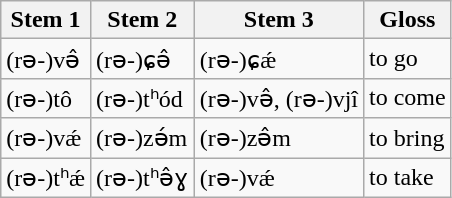<table class="wikitable">
<tr>
<th>Stem 1</th>
<th>Stem 2</th>
<th>Stem 3</th>
<th>Gloss</th>
</tr>
<tr>
<td>(rə-)və̂</td>
<td>(rə-)ɕə̂</td>
<td>(rə-)ɕǽ</td>
<td>to go</td>
</tr>
<tr>
<td>(rə-)tô</td>
<td>(rə-)tʰód</td>
<td>(rə-)və̂, (rə-)vjî</td>
<td>to come</td>
</tr>
<tr>
<td>(rə-)vǽ</td>
<td>(rə-)zə́m</td>
<td>(rə-)zə̂m</td>
<td>to bring</td>
</tr>
<tr>
<td>(rə-)tʰǽ</td>
<td>(rə-)tʰə̂ɣ</td>
<td>(rə-)vǽ</td>
<td>to take</td>
</tr>
</table>
